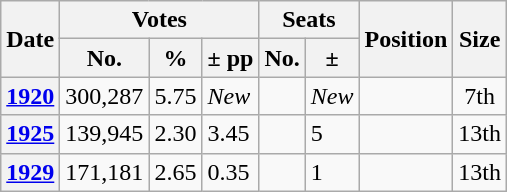<table class=wikitable>
<tr>
<th rowspan="2">Date</th>
<th colspan="3">Votes</th>
<th colspan="2">Seats</th>
<th rowspan="2">Position</th>
<th rowspan="2">Size</th>
</tr>
<tr>
<th>No.</th>
<th>%</th>
<th>± pp</th>
<th>No.</th>
<th>±</th>
</tr>
<tr>
<th><a href='#'>1920</a></th>
<td>300,287</td>
<td>5.75</td>
<td><em>New</em></td>
<td></td>
<td><em>New</em></td>
<td></td>
<td align="center">7th</td>
</tr>
<tr>
<th><a href='#'>1925</a></th>
<td>139,945</td>
<td>2.30</td>
<td> 3.45</td>
<td></td>
<td> 5</td>
<td></td>
<td> 13th</td>
</tr>
<tr>
<th><a href='#'>1929</a></th>
<td>171,181</td>
<td>2.65</td>
<td> 0.35</td>
<td></td>
<td> 1</td>
<td></td>
<td> 13th</td>
</tr>
</table>
